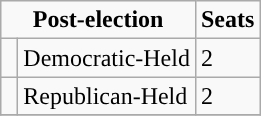<table class= "wikitable">
<tr>
<td colspan= "2" rowspan= "1" align= "center" valign= "top"><strong>Post-election</strong></td>
<td valign= "top"><strong>Seats</strong><br></td>
</tr>
<tr>
<td style="background-color:"> </td>
<td>Democratic-Held</td>
<td>2</td>
</tr>
<tr>
<td style="background-color:"> </td>
<td>Republican-Held</td>
<td>2</td>
</tr>
<tr>
</tr>
</table>
